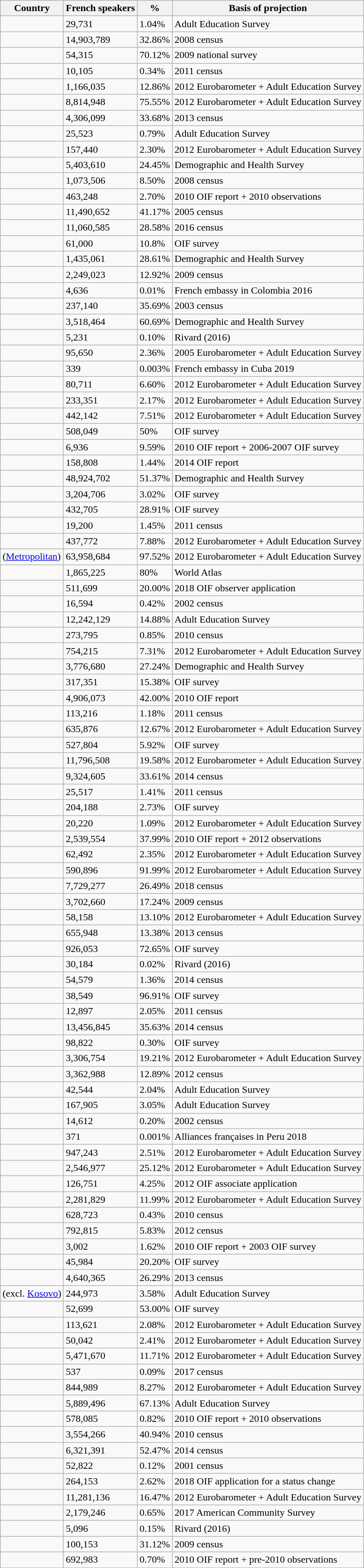<table class="wikitable sortable">
<tr>
<th>Country</th>
<th>French speakers</th>
<th>%</th>
<th>Basis of projection</th>
</tr>
<tr>
<td></td>
<td>29,731</td>
<td>1.04%</td>
<td>Adult Education Survey</td>
</tr>
<tr>
<td></td>
<td>14,903,789</td>
<td>32.86%</td>
<td>2008 census</td>
</tr>
<tr>
<td></td>
<td>54,315</td>
<td>70.12%</td>
<td>2009 national survey</td>
</tr>
<tr>
<td></td>
<td>10,105</td>
<td>0.34%</td>
<td>2011 census</td>
</tr>
<tr>
<td></td>
<td>1,166,035</td>
<td>12.86%</td>
<td>2012 Eurobarometer + Adult Education Survey</td>
</tr>
<tr>
<td></td>
<td>8,814,948</td>
<td>75.55%</td>
<td>2012 Eurobarometer + Adult Education Survey</td>
</tr>
<tr>
<td></td>
<td>4,306,099</td>
<td>33.68%</td>
<td>2013 census</td>
</tr>
<tr>
<td></td>
<td>25,523</td>
<td>0.79%</td>
<td>Adult Education Survey</td>
</tr>
<tr>
<td></td>
<td>157,440</td>
<td>2.30%</td>
<td>2012 Eurobarometer + Adult Education Survey</td>
</tr>
<tr>
<td></td>
<td>5,403,610</td>
<td>24.45%</td>
<td>Demographic and Health Survey</td>
</tr>
<tr>
<td></td>
<td>1,073,506</td>
<td>8.50%</td>
<td>2008 census</td>
</tr>
<tr>
<td></td>
<td>463,248</td>
<td>2.70%</td>
<td>2010 OIF report + 2010 observations</td>
</tr>
<tr>
<td></td>
<td>11,490,652</td>
<td>41.17%</td>
<td>2005 census</td>
</tr>
<tr>
<td></td>
<td>11,060,585</td>
<td>28.58%</td>
<td>2016 census</td>
</tr>
<tr>
<td></td>
<td>61,000</td>
<td>10.8%</td>
<td>OIF survey</td>
</tr>
<tr>
<td></td>
<td>1,435,061</td>
<td>28.61%</td>
<td>Demographic and Health Survey</td>
</tr>
<tr>
<td></td>
<td>2,249,023</td>
<td>12.92%</td>
<td>2009 census</td>
</tr>
<tr>
<td></td>
<td>4,636</td>
<td>0.01%</td>
<td>French embassy in Colombia 2016</td>
</tr>
<tr>
<td></td>
<td>237,140</td>
<td>35.69%</td>
<td>2003 census</td>
</tr>
<tr>
<td></td>
<td>3,518,464</td>
<td>60.69%</td>
<td>Demographic and Health Survey</td>
</tr>
<tr>
<td></td>
<td>5,231</td>
<td>0.10%</td>
<td>Rivard (2016)</td>
</tr>
<tr>
<td></td>
<td>95,650</td>
<td>2.36%</td>
<td>2005 Eurobarometer + Adult Education Survey</td>
</tr>
<tr>
<td></td>
<td>339</td>
<td>0.003%</td>
<td>French embassy in Cuba 2019</td>
</tr>
<tr>
<td></td>
<td>80,711</td>
<td>6.60%</td>
<td>2012 Eurobarometer + Adult Education Survey</td>
</tr>
<tr>
<td></td>
<td>233,351</td>
<td>2.17%</td>
<td>2012 Eurobarometer + Adult Education Survey</td>
</tr>
<tr>
<td></td>
<td>442,142</td>
<td>7.51%</td>
<td>2012 Eurobarometer + Adult Education Survey</td>
</tr>
<tr>
<td></td>
<td>508,049</td>
<td>50%</td>
<td>OIF survey</td>
</tr>
<tr>
<td></td>
<td>6,936</td>
<td>9.59%</td>
<td>2010 OIF report + 2006-2007 OIF survey</td>
</tr>
<tr>
<td></td>
<td>158,808</td>
<td>1.44%</td>
<td>2014 OIF report</td>
</tr>
<tr>
<td></td>
<td>48,924,702</td>
<td>51.37%</td>
<td>Demographic and Health Survey</td>
</tr>
<tr>
<td></td>
<td>3,204,706</td>
<td>3.02%</td>
<td>OIF survey</td>
</tr>
<tr>
<td></td>
<td>432,705</td>
<td>28.91%</td>
<td>OIF survey</td>
</tr>
<tr>
<td></td>
<td>19,200</td>
<td>1.45%</td>
<td>2011 census</td>
</tr>
<tr>
<td></td>
<td>437,772</td>
<td>7.88%</td>
<td>2012 Eurobarometer + Adult Education Survey</td>
</tr>
<tr>
<td> (<a href='#'>Metropolitan</a>)</td>
<td>63,958,684</td>
<td>97.52%</td>
<td>2012 Eurobarometer + Adult Education Survey</td>
</tr>
<tr>
<td></td>
<td>1,865,225</td>
<td>80%</td>
<td>World Atlas </td>
</tr>
<tr>
<td></td>
<td>511,699</td>
<td>20.00%</td>
<td>2018 OIF observer application</td>
</tr>
<tr>
<td></td>
<td>16,594</td>
<td>0.42%</td>
<td>2002 census</td>
</tr>
<tr>
<td></td>
<td>12,242,129</td>
<td>14.88%</td>
<td>Adult Education Survey</td>
</tr>
<tr>
<td></td>
<td>273,795</td>
<td>0.85%</td>
<td>2010 census</td>
</tr>
<tr>
<td></td>
<td>754,215</td>
<td>7.31%</td>
<td>2012 Eurobarometer + Adult Education Survey</td>
</tr>
<tr>
<td></td>
<td>3,776,680</td>
<td>27.24%</td>
<td>Demographic and Health Survey</td>
</tr>
<tr>
<td></td>
<td>317,351</td>
<td>15.38%</td>
<td>OIF survey</td>
</tr>
<tr>
<td></td>
<td>4,906,073</td>
<td>42.00%</td>
<td>2010 OIF report</td>
</tr>
<tr>
<td></td>
<td>113,216</td>
<td>1.18%</td>
<td>2011 census</td>
</tr>
<tr>
<td></td>
<td>635,876</td>
<td>12.67%</td>
<td>2012 Eurobarometer + Adult Education Survey</td>
</tr>
<tr>
<td></td>
<td>527,804</td>
<td>5.92%</td>
<td>OIF survey</td>
</tr>
<tr>
<td></td>
<td>11,796,508</td>
<td>19.58%</td>
<td>2012 Eurobarometer + Adult Education Survey</td>
</tr>
<tr>
<td></td>
<td>9,324,605</td>
<td>33.61%</td>
<td>2014 census</td>
</tr>
<tr>
<td></td>
<td>25,517</td>
<td>1.41%</td>
<td>2011 census</td>
</tr>
<tr>
<td></td>
<td>204,188</td>
<td>2.73%</td>
<td>OIF survey</td>
</tr>
<tr>
<td></td>
<td>20,220</td>
<td>1.09%</td>
<td>2012 Eurobarometer + Adult Education Survey</td>
</tr>
<tr>
<td></td>
<td>2,539,554</td>
<td>37.99%</td>
<td>2010 OIF report + 2012 observations</td>
</tr>
<tr>
<td></td>
<td>62,492</td>
<td>2.35%</td>
<td>2012 Eurobarometer + Adult Education Survey</td>
</tr>
<tr>
<td></td>
<td>590,896</td>
<td>91.99%</td>
<td>2012 Eurobarometer + Adult Education Survey</td>
</tr>
<tr>
<td></td>
<td>7,729,277</td>
<td>26.49%</td>
<td>2018 census</td>
</tr>
<tr>
<td></td>
<td>3,702,660</td>
<td>17.24%</td>
<td>2009 census</td>
</tr>
<tr>
<td></td>
<td>58,158</td>
<td>13.10%</td>
<td>2012 Eurobarometer + Adult Education Survey</td>
</tr>
<tr>
<td></td>
<td>655,948</td>
<td>13.38%</td>
<td>2013 census</td>
</tr>
<tr>
<td></td>
<td>926,053</td>
<td>72.65%</td>
<td>OIF survey</td>
</tr>
<tr>
<td></td>
<td>30,184</td>
<td>0.02%</td>
<td>Rivard (2016)</td>
</tr>
<tr>
<td></td>
<td>54,579</td>
<td>1.36%</td>
<td>2014 census</td>
</tr>
<tr>
<td></td>
<td>38,549</td>
<td>96.91%</td>
<td>OIF survey</td>
</tr>
<tr>
<td></td>
<td>12,897</td>
<td>2.05%</td>
<td>2011 census</td>
</tr>
<tr>
<td></td>
<td>13,456,845</td>
<td>35.63%</td>
<td>2014 census</td>
</tr>
<tr>
<td></td>
<td>98,822</td>
<td>0.30%</td>
<td>OIF survey</td>
</tr>
<tr>
<td></td>
<td>3,306,754</td>
<td>19.21%</td>
<td>2012 Eurobarometer + Adult Education Survey</td>
</tr>
<tr>
<td></td>
<td>3,362,988</td>
<td>12.89%</td>
<td>2012 census</td>
</tr>
<tr>
<td></td>
<td>42,544</td>
<td>2.04%</td>
<td>Adult Education Survey</td>
</tr>
<tr>
<td></td>
<td>167,905</td>
<td>3.05%</td>
<td>Adult Education Survey</td>
</tr>
<tr>
<td></td>
<td>14,612</td>
<td>0.20%</td>
<td>2002 census</td>
</tr>
<tr>
<td></td>
<td>371</td>
<td>0.001%</td>
<td>Alliances françaises in Peru 2018</td>
</tr>
<tr>
<td></td>
<td>947,243</td>
<td>2.51%</td>
<td>2012 Eurobarometer + Adult Education Survey</td>
</tr>
<tr>
<td></td>
<td>2,546,977</td>
<td>25.12%</td>
<td>2012 Eurobarometer + Adult Education Survey</td>
</tr>
<tr>
<td></td>
<td>126,751</td>
<td>4.25%</td>
<td>2012 OIF associate application</td>
</tr>
<tr>
<td></td>
<td>2,281,829</td>
<td>11.99%</td>
<td>2012 Eurobarometer + Adult Education Survey</td>
</tr>
<tr>
<td></td>
<td>628,723</td>
<td>0.43%</td>
<td>2010 census</td>
</tr>
<tr>
<td></td>
<td>792,815</td>
<td>5.83%</td>
<td>2012 census</td>
</tr>
<tr>
<td></td>
<td>3,002</td>
<td>1.62%</td>
<td>2010 OIF report + 2003 OIF survey</td>
</tr>
<tr>
<td></td>
<td>45,984</td>
<td>20.20%</td>
<td>OIF survey</td>
</tr>
<tr>
<td></td>
<td>4,640,365</td>
<td>26.29%</td>
<td>2013 census</td>
</tr>
<tr>
<td> (excl. <a href='#'>Kosovo</a>)</td>
<td>244,973</td>
<td>3.58%</td>
<td>Adult Education Survey</td>
</tr>
<tr>
<td></td>
<td>52,699</td>
<td>53.00%</td>
<td>OIF survey</td>
</tr>
<tr>
<td></td>
<td>113,621</td>
<td>2.08%</td>
<td>2012 Eurobarometer + Adult Education Survey</td>
</tr>
<tr>
<td></td>
<td>50,042</td>
<td>2.41%</td>
<td>2012 Eurobarometer + Adult Education Survey</td>
</tr>
<tr>
<td></td>
<td>5,471,670</td>
<td>11.71%</td>
<td>2012 Eurobarometer + Adult Education Survey</td>
</tr>
<tr>
<td></td>
<td>537</td>
<td>0.09%</td>
<td>2017 census</td>
</tr>
<tr>
<td></td>
<td>844,989</td>
<td>8.27%</td>
<td>2012 Eurobarometer + Adult Education Survey</td>
</tr>
<tr>
<td></td>
<td>5,889,496</td>
<td>67.13%</td>
<td>Adult Education Survey</td>
</tr>
<tr>
<td></td>
<td>578,085</td>
<td>0.82%</td>
<td>2010 OIF report + 2010 observations</td>
</tr>
<tr>
<td></td>
<td>3,554,266</td>
<td>40.94%</td>
<td>2010 census</td>
</tr>
<tr>
<td></td>
<td>6,321,391</td>
<td>52.47%</td>
<td>2014 census</td>
</tr>
<tr>
<td></td>
<td>52,822</td>
<td>0.12%</td>
<td>2001 census</td>
</tr>
<tr>
<td></td>
<td>264,153</td>
<td>2.62%</td>
<td>2018 OIF application for a status change</td>
</tr>
<tr>
<td></td>
<td>11,281,136</td>
<td>16.47%</td>
<td>2012 Eurobarometer + Adult Education Survey</td>
</tr>
<tr>
<td></td>
<td>2,179,246</td>
<td>0.65%</td>
<td>2017 American Community Survey</td>
</tr>
<tr>
<td></td>
<td>5,096</td>
<td>0.15%</td>
<td>Rivard (2016)</td>
</tr>
<tr>
<td></td>
<td>100,153</td>
<td>31.12%</td>
<td>2009 census</td>
</tr>
<tr>
<td></td>
<td>692,983</td>
<td>0.70%</td>
<td>2010 OIF report + pre-2010 observations</td>
</tr>
</table>
